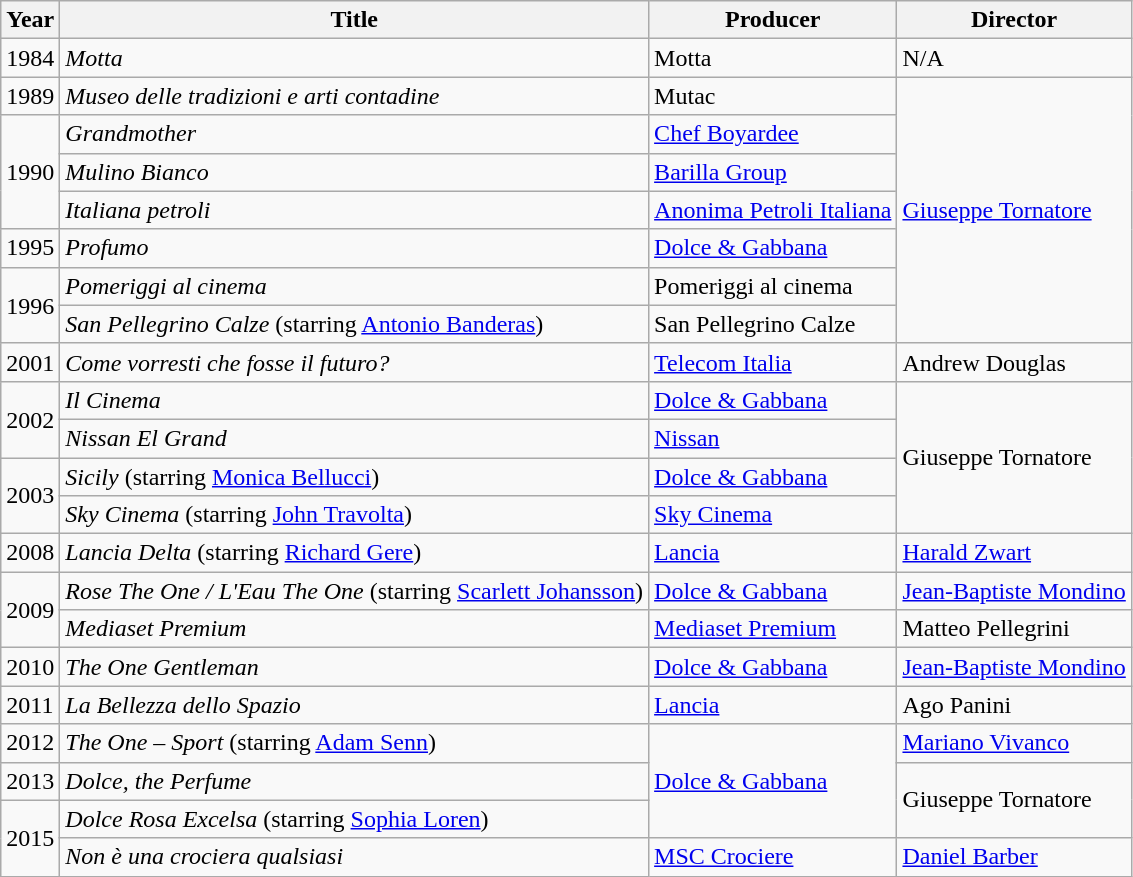<table class="wikitable">
<tr>
<th>Year</th>
<th>Title</th>
<th>Producer</th>
<th>Director</th>
</tr>
<tr>
<td rowspan="1">1984</td>
<td><em>Motta</em></td>
<td>Motta</td>
<td>N/A</td>
</tr>
<tr>
<td rowspan="1">1989</td>
<td><em>Museo delle tradizioni e arti contadine</em></td>
<td>Mutac</td>
<td rowspan="7"><a href='#'>Giuseppe Tornatore</a></td>
</tr>
<tr>
<td rowspan="3">1990</td>
<td><em>Grandmother</em></td>
<td><a href='#'>Chef Boyardee</a></td>
</tr>
<tr>
<td><em>Mulino Bianco</em></td>
<td><a href='#'>Barilla Group</a></td>
</tr>
<tr>
<td><em>Italiana petroli</em></td>
<td><a href='#'>Anonima Petroli Italiana</a></td>
</tr>
<tr>
<td rowspan="1">1995</td>
<td><em>Profumo</em></td>
<td><a href='#'>Dolce & Gabbana</a></td>
</tr>
<tr>
<td rowspan="2">1996</td>
<td><em>Pomeriggi al cinema</em></td>
<td>Pomeriggi al cinema</td>
</tr>
<tr>
<td><em>San Pellegrino Calze</em> (starring <a href='#'>Antonio Banderas</a>)</td>
<td>San Pellegrino Calze</td>
</tr>
<tr>
<td rowspan="1">2001</td>
<td><em>Come vorresti che fosse il futuro?</em></td>
<td><a href='#'>Telecom Italia</a></td>
<td>Andrew Douglas</td>
</tr>
<tr>
<td rowspan="2">2002</td>
<td><em>Il Cinema</em></td>
<td><a href='#'>Dolce & Gabbana</a></td>
<td rowspan="4">Giuseppe Tornatore</td>
</tr>
<tr>
<td><em>Nissan El Grand</em></td>
<td><a href='#'>Nissan</a></td>
</tr>
<tr>
<td rowspan="2">2003</td>
<td><em>Sicily</em> (starring <a href='#'>Monica Bellucci</a>)</td>
<td><a href='#'>Dolce & Gabbana</a></td>
</tr>
<tr>
<td><em>Sky Cinema</em> (starring <a href='#'>John Travolta</a>)</td>
<td><a href='#'>Sky Cinema</a></td>
</tr>
<tr>
<td rowspan="1">2008</td>
<td><em>Lancia Delta</em> (starring <a href='#'>Richard Gere</a>)</td>
<td><a href='#'>Lancia</a></td>
<td><a href='#'>Harald Zwart</a></td>
</tr>
<tr>
<td rowspan="2">2009</td>
<td><em>Rose The One / L'Eau The One</em> (starring <a href='#'>Scarlett Johansson</a>)</td>
<td><a href='#'>Dolce & Gabbana</a></td>
<td><a href='#'>Jean-Baptiste Mondino</a></td>
</tr>
<tr>
<td><em>Mediaset Premium</em></td>
<td><a href='#'>Mediaset Premium</a></td>
<td>Matteo Pellegrini</td>
</tr>
<tr>
<td rowspan="1">2010</td>
<td><em>The One Gentleman</em></td>
<td><a href='#'>Dolce & Gabbana</a></td>
<td><a href='#'>Jean-Baptiste Mondino</a></td>
</tr>
<tr>
<td rowspan="1">2011</td>
<td><em>La Bellezza dello Spazio</em></td>
<td><a href='#'>Lancia</a></td>
<td>Ago Panini</td>
</tr>
<tr>
<td rowspan="1">2012</td>
<td><em>The One – Sport</em> (starring <a href='#'>Adam Senn</a>)</td>
<td rowspan="3"><a href='#'>Dolce & Gabbana</a></td>
<td><a href='#'>Mariano Vivanco</a></td>
</tr>
<tr>
<td rowspan="1">2013</td>
<td><em>Dolce, the Perfume</em></td>
<td rowspan="2">Giuseppe Tornatore</td>
</tr>
<tr>
<td rowspan="2">2015</td>
<td><em>Dolce Rosa Excelsa</em> (starring <a href='#'>Sophia Loren</a>)</td>
</tr>
<tr>
<td><em>Non è una crociera qualsiasi</em></td>
<td><a href='#'>MSC Crociere</a></td>
<td><a href='#'>Daniel Barber</a></td>
</tr>
</table>
